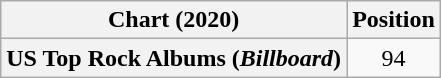<table class="wikitable plainrowheaders" style="text-align:center">
<tr>
<th scope="col">Chart (2020)</th>
<th scope="col">Position</th>
</tr>
<tr>
<th scope="row">US Top Rock Albums (<em>Billboard</em>)</th>
<td>94</td>
</tr>
</table>
